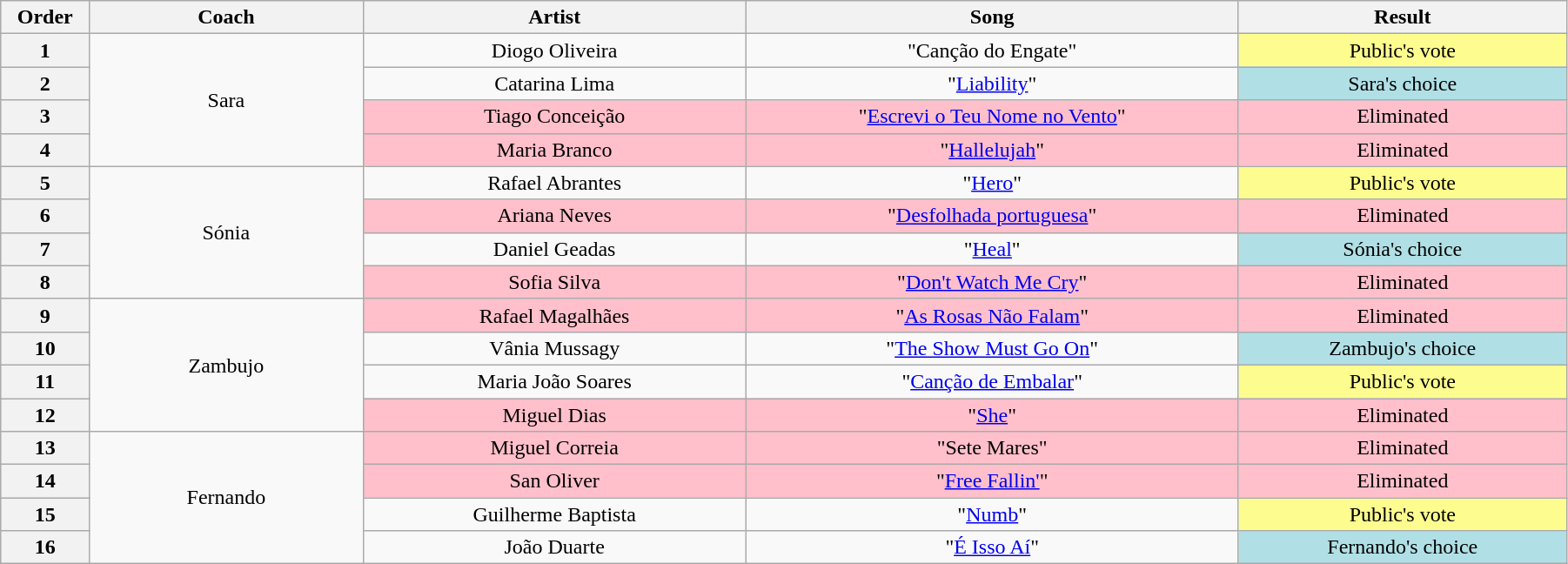<table class="wikitable" style="text-align: center; width:95%">
<tr>
<th style="width:02%">Order</th>
<th style="width:10%">Coach</th>
<th style="width:14%">Artist</th>
<th style="width:18%">Song</th>
<th style="width:12%">Result</th>
</tr>
<tr>
<th>1</th>
<td rowspan="4">Sara</td>
<td>Diogo Oliveira</td>
<td>"Canção do Engate"</td>
<td style="background:#fdfc8f">Public's vote</td>
</tr>
<tr>
<th>2</th>
<td>Catarina Lima</td>
<td>"<a href='#'>Liability</a>"</td>
<td style="background:#B0E0E6">Sara's choice</td>
</tr>
<tr>
<th>3</th>
<td style="background:pink">Tiago Conceição</td>
<td style="background:pink">"<a href='#'>Escrevi o Teu Nome no Vento</a>"</td>
<td style="background:pink">Eliminated</td>
</tr>
<tr>
<th>4</th>
<td style="background:pink">Maria Branco</td>
<td style="background:pink">"<a href='#'>Hallelujah</a>"</td>
<td style="background:pink">Eliminated</td>
</tr>
<tr>
<th>5</th>
<td rowspan="4">Sónia</td>
<td>Rafael Abrantes</td>
<td>"<a href='#'>Hero</a>"</td>
<td style="background:#fdfc8f">Public's vote</td>
</tr>
<tr>
<th>6</th>
<td style="background:pink">Ariana Neves</td>
<td style="background:pink">"<a href='#'>Desfolhada portuguesa</a>"</td>
<td style="background:pink">Eliminated</td>
</tr>
<tr>
<th>7</th>
<td>Daniel Geadas</td>
<td>"<a href='#'>Heal</a>"</td>
<td style="background:#B0E0E6">Sónia's choice</td>
</tr>
<tr>
<th>8</th>
<td style="background:pink">Sofia Silva</td>
<td style="background:pink">"<a href='#'>Don't Watch Me Cry</a>"</td>
<td style="background:pink">Eliminated</td>
</tr>
<tr>
<th>9</th>
<td rowspan="4">Zambujo</td>
<td style="background:pink">Rafael Magalhães</td>
<td style="background:pink">"<a href='#'>As Rosas Não Falam</a>"</td>
<td style="background:pink">Eliminated</td>
</tr>
<tr>
<th>10</th>
<td>Vânia Mussagy</td>
<td>"<a href='#'>The Show Must Go On</a>"</td>
<td style="background:#B0E0E6">Zambujo's choice</td>
</tr>
<tr>
<th>11</th>
<td>Maria João Soares</td>
<td>"<a href='#'>Canção de Embalar</a>"</td>
<td style="background:#fdfc8f">Public's vote</td>
</tr>
<tr>
<th>12</th>
<td style="background:pink">Miguel Dias</td>
<td style="background:pink">"<a href='#'>She</a>"</td>
<td style="background:pink">Eliminated</td>
</tr>
<tr>
<th>13</th>
<td rowspan="4">Fernando</td>
<td style="background:pink">Miguel Correia</td>
<td style="background:pink">"Sete Mares"</td>
<td style="background:pink">Eliminated</td>
</tr>
<tr>
<th>14</th>
<td style="background:pink">San Oliver</td>
<td style="background:pink">"<a href='#'>Free Fallin'</a>"</td>
<td style="background:pink">Eliminated</td>
</tr>
<tr>
<th>15</th>
<td>Guilherme Baptista</td>
<td>"<a href='#'>Numb</a>"</td>
<td style="background:#fdfc8f">Public's vote</td>
</tr>
<tr>
<th>16</th>
<td>João Duarte</td>
<td>"<a href='#'>É Isso Aí</a>"</td>
<td style="background:#B0E0E6">Fernando's choice</td>
</tr>
</table>
